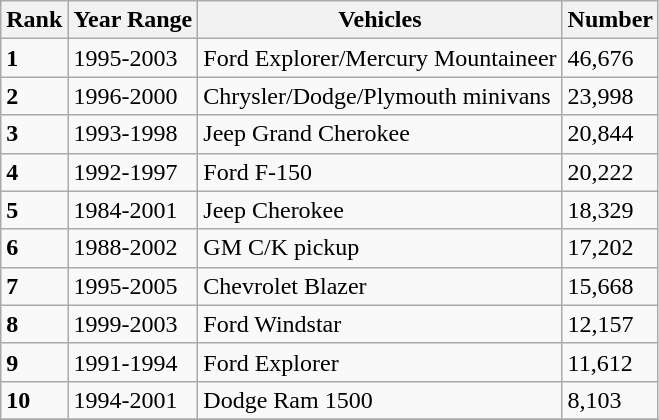<table class="wikitable">
<tr>
<th>Rank</th>
<th>Year Range</th>
<th>Vehicles</th>
<th>Number</th>
</tr>
<tr>
<td><strong>1</strong></td>
<td>1995-2003</td>
<td>Ford Explorer/Mercury Mountaineer</td>
<td>46,676</td>
</tr>
<tr>
<td><strong>2</strong></td>
<td>1996-2000</td>
<td>Chrysler/Dodge/Plymouth minivans</td>
<td>23,998</td>
</tr>
<tr>
<td><strong>3</strong></td>
<td>1993-1998</td>
<td>Jeep Grand Cherokee</td>
<td>20,844</td>
</tr>
<tr>
<td><strong>4</strong></td>
<td>1992-1997</td>
<td>Ford F-150</td>
<td>20,222</td>
</tr>
<tr>
<td><strong>5</strong></td>
<td>1984-2001</td>
<td>Jeep Cherokee</td>
<td>18,329</td>
</tr>
<tr>
<td><strong>6</strong></td>
<td>1988-2002</td>
<td>GM C/K pickup</td>
<td>17,202</td>
</tr>
<tr>
<td><strong>7</strong></td>
<td>1995-2005</td>
<td>Chevrolet Blazer</td>
<td>15,668</td>
</tr>
<tr>
<td><strong>8</strong></td>
<td>1999-2003</td>
<td>Ford Windstar</td>
<td>12,157</td>
</tr>
<tr>
<td><strong>9</strong></td>
<td>1991-1994</td>
<td>Ford Explorer</td>
<td>11,612</td>
</tr>
<tr>
<td><strong>10</strong></td>
<td>1994-2001</td>
<td>Dodge Ram 1500</td>
<td>8,103</td>
</tr>
<tr>
</tr>
</table>
